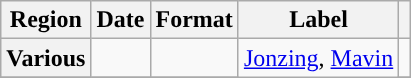<table class="wikitable plainrowheaders">
<tr>
<th scope="col">Region</th>
<th scope="col">Date</th>
<th scope="col">Format</th>
<th scope="col">Label</th>
<th scope="col"></th>
</tr>
<tr>
<th scope="row">Various</th>
<td></td>
<td></td>
<td rowspan="3"><a href='#'>Jonzing</a>, <a href='#'>Mavin</a></td>
<td></td>
</tr>
<tr>
</tr>
</table>
